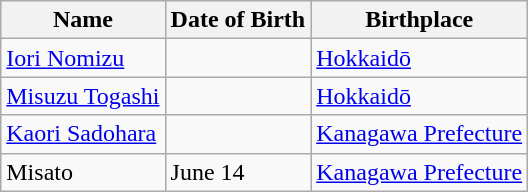<table class="wikitable">
<tr>
<th>Name</th>
<th>Date of Birth</th>
<th>Birthplace</th>
</tr>
<tr>
<td><a href='#'>Iori Nomizu</a></td>
<td></td>
<td><a href='#'>Hokkaidō</a></td>
</tr>
<tr>
<td><a href='#'>Misuzu Togashi</a></td>
<td></td>
<td><a href='#'>Hokkaidō</a></td>
</tr>
<tr>
<td><a href='#'>Kaori Sadohara</a></td>
<td></td>
<td><a href='#'>Kanagawa Prefecture</a></td>
</tr>
<tr>
<td>Misato</td>
<td>June 14</td>
<td><a href='#'>Kanagawa Prefecture</a></td>
</tr>
</table>
